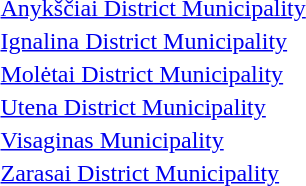<table>
<tr>
<td></td>
<td><a href='#'>Anykščiai District Municipality</a></td>
</tr>
<tr>
<td></td>
<td><a href='#'>Ignalina District Municipality</a></td>
</tr>
<tr>
<td></td>
<td><a href='#'>Molėtai District Municipality</a></td>
</tr>
<tr>
<td></td>
<td><a href='#'>Utena District Municipality</a></td>
</tr>
<tr>
<td></td>
<td><a href='#'>Visaginas Municipality</a></td>
</tr>
<tr>
<td></td>
<td><a href='#'>Zarasai District Municipality</a></td>
</tr>
</table>
